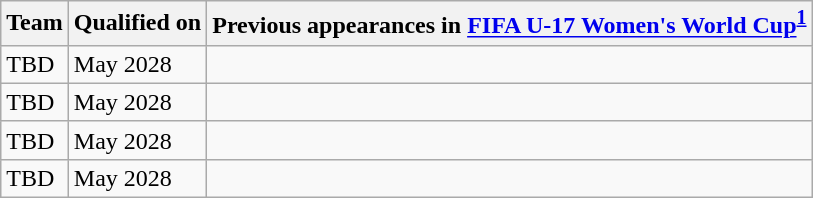<table class="wikitable sortable">
<tr>
<th>Team</th>
<th>Qualified on</th>
<th data-sort-type="number">Previous appearances in <a href='#'>FIFA U-17 Women's World Cup</a><sup><strong><a href='#'>1</a></strong></sup></th>
</tr>
<tr>
<td>TBD</td>
<td>May 2028</td>
<td></td>
</tr>
<tr>
<td>TBD</td>
<td>May 2028</td>
<td></td>
</tr>
<tr>
<td>TBD</td>
<td>May 2028</td>
<td></td>
</tr>
<tr>
<td>TBD</td>
<td>May 2028</td>
<td></td>
</tr>
</table>
